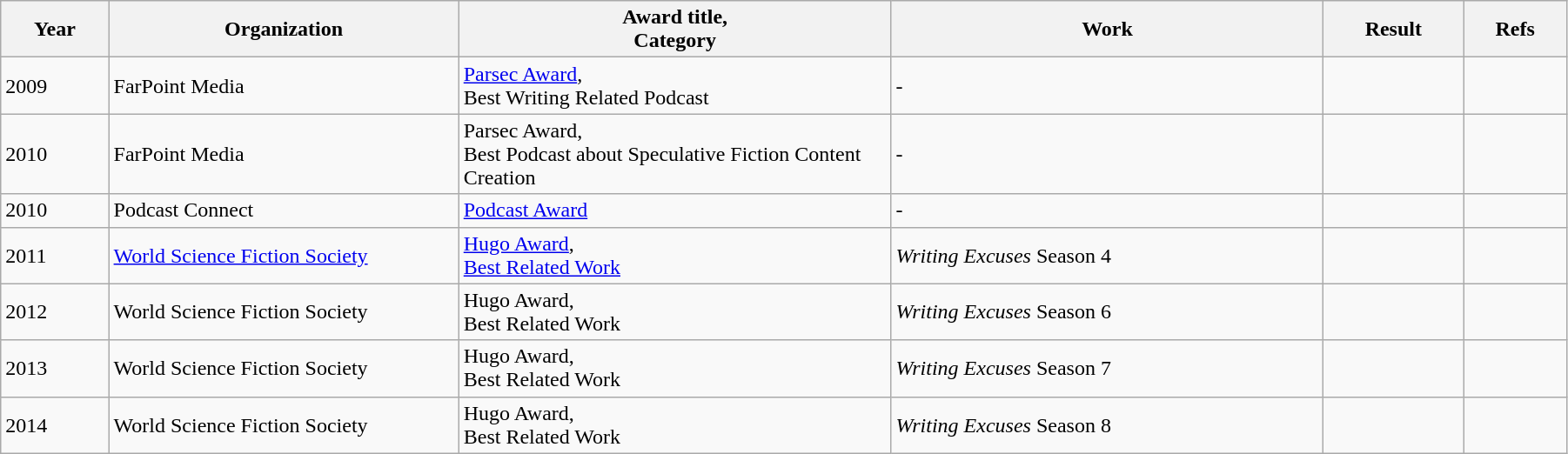<table class="wikitable" style="width:95%;" cellpadding="5">
<tr>
<th scope="col" style="width:30px;">Year</th>
<th scope="col" style="width:120px;">Organization</th>
<th scope="col" style="width:150px;">Award title,<br>Category</th>
<th scope="col" style="width:150px;">Work</th>
<th scope="col" style="width:10px;">Result</th>
<th scope="col" style="width:10px;">Refs<br></th>
</tr>
<tr>
<td>2009</td>
<td>FarPoint Media</td>
<td><a href='#'>Parsec Award</a>,<br>Best Writing Related Podcast</td>
<td>-</td>
<td></td>
<td></td>
</tr>
<tr>
<td>2010</td>
<td>FarPoint Media</td>
<td>Parsec Award,<br>Best Podcast about Speculative Fiction Content Creation</td>
<td>-</td>
<td></td>
<td></td>
</tr>
<tr>
<td>2010</td>
<td>Podcast Connect</td>
<td><a href='#'>Podcast Award</a></td>
<td>-</td>
<td></td>
<td></td>
</tr>
<tr>
<td>2011</td>
<td><a href='#'>World Science Fiction Society</a></td>
<td><a href='#'>Hugo Award</a>,<br><a href='#'>Best Related Work</a></td>
<td><em>Writing Excuses</em> Season 4</td>
<td></td>
<td></td>
</tr>
<tr>
<td>2012</td>
<td>World Science Fiction Society</td>
<td>Hugo Award,<br>Best Related Work</td>
<td><em>Writing Excuses</em> Season 6</td>
<td></td>
<td></td>
</tr>
<tr>
<td>2013</td>
<td>World Science Fiction Society</td>
<td>Hugo Award,<br>Best Related Work</td>
<td><em>Writing Excuses</em> Season 7</td>
<td></td>
<td></td>
</tr>
<tr>
<td>2014</td>
<td>World Science Fiction Society</td>
<td>Hugo Award,<br>Best Related Work</td>
<td><em>Writing Excuses</em> Season 8</td>
<td></td>
<td></td>
</tr>
</table>
